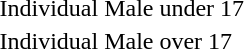<table>
<tr>
<td rowspan=2>Individual Male under 17</td>
<td rowspan=2></td>
<td rowspan=2></td>
<td></td>
</tr>
<tr>
<td></td>
</tr>
<tr>
<td rowspan=2>Individual Male over 17</td>
<td rowspan=2></td>
<td rowspan=2></td>
<td></td>
</tr>
<tr>
<td></td>
</tr>
<tr>
</tr>
</table>
